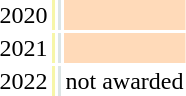<table>
<tr>
<td>2020</td>
<td style="background-color: #F7F6A8;"></td>
<td style="background-color: #DCE5E5;"></td>
<td style="background-color: #FFDAB9;"></td>
</tr>
<tr>
<td>2021</td>
<td style="background-color: #F7F6A8;"></td>
<td style="background-color: #DCE5E5;"></td>
<td style="background-color: #FFDAB9;"></td>
</tr>
<tr>
<td>2022</td>
<td style="background-color: #F7F6A8;"></td>
<td style="background-color: #DCE5E5;"></td>
<td>not awarded</td>
</tr>
</table>
